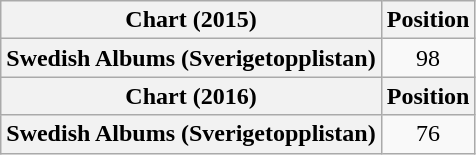<table class="wikitable plainrowheaders" style="text-align:center">
<tr>
<th>Chart (2015)</th>
<th>Position</th>
</tr>
<tr>
<th scope="row">Swedish Albums (Sverigetopplistan)</th>
<td>98</td>
</tr>
<tr>
<th>Chart (2016)</th>
<th>Position</th>
</tr>
<tr>
<th scope="row">Swedish Albums (Sverigetopplistan)</th>
<td>76</td>
</tr>
</table>
